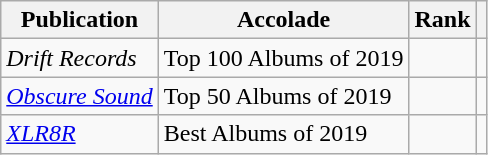<table class="wikitable sortable">
<tr>
<th>Publication</th>
<th>Accolade</th>
<th>Rank</th>
<th class="unsortable"></th>
</tr>
<tr>
<td><em>Drift Records</em></td>
<td>Top 100 Albums of 2019</td>
<td></td>
<td></td>
</tr>
<tr>
<td><em><a href='#'>Obscure Sound</a></em></td>
<td>Top 50 Albums of 2019</td>
<td></td>
<td></td>
</tr>
<tr>
<td><em><a href='#'>XLR8R</a></em></td>
<td>Best Albums of 2019</td>
<td></td>
<td></td>
</tr>
</table>
